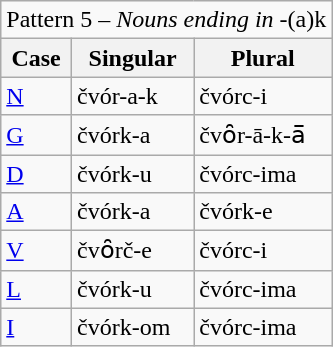<table class="wikitable">
<tr>
<td colspan="3">Pattern 5 – <em>Nouns ending in</em> -(a)k</td>
</tr>
<tr>
<th>Case</th>
<th>Singular</th>
<th>Plural</th>
</tr>
<tr>
<td><a href='#'>N</a></td>
<td>čvór-a-k</td>
<td>čvórc-i</td>
</tr>
<tr>
<td><a href='#'>G</a></td>
<td>čvórk-a</td>
<td>čvȏr-ā-k-ā̄</td>
</tr>
<tr>
<td><a href='#'>D</a></td>
<td>čvórk-u</td>
<td>čvórc-ima</td>
</tr>
<tr>
<td><a href='#'>A</a></td>
<td>čvórk-a</td>
<td>čvórk-e</td>
</tr>
<tr>
<td><a href='#'>V</a></td>
<td>čvȏrč-e</td>
<td>čvórc-i</td>
</tr>
<tr>
<td><a href='#'>L</a></td>
<td>čvórk-u</td>
<td>čvórc-ima</td>
</tr>
<tr>
<td><a href='#'>I</a></td>
<td>čvórk-om</td>
<td>čvórc-ima</td>
</tr>
</table>
